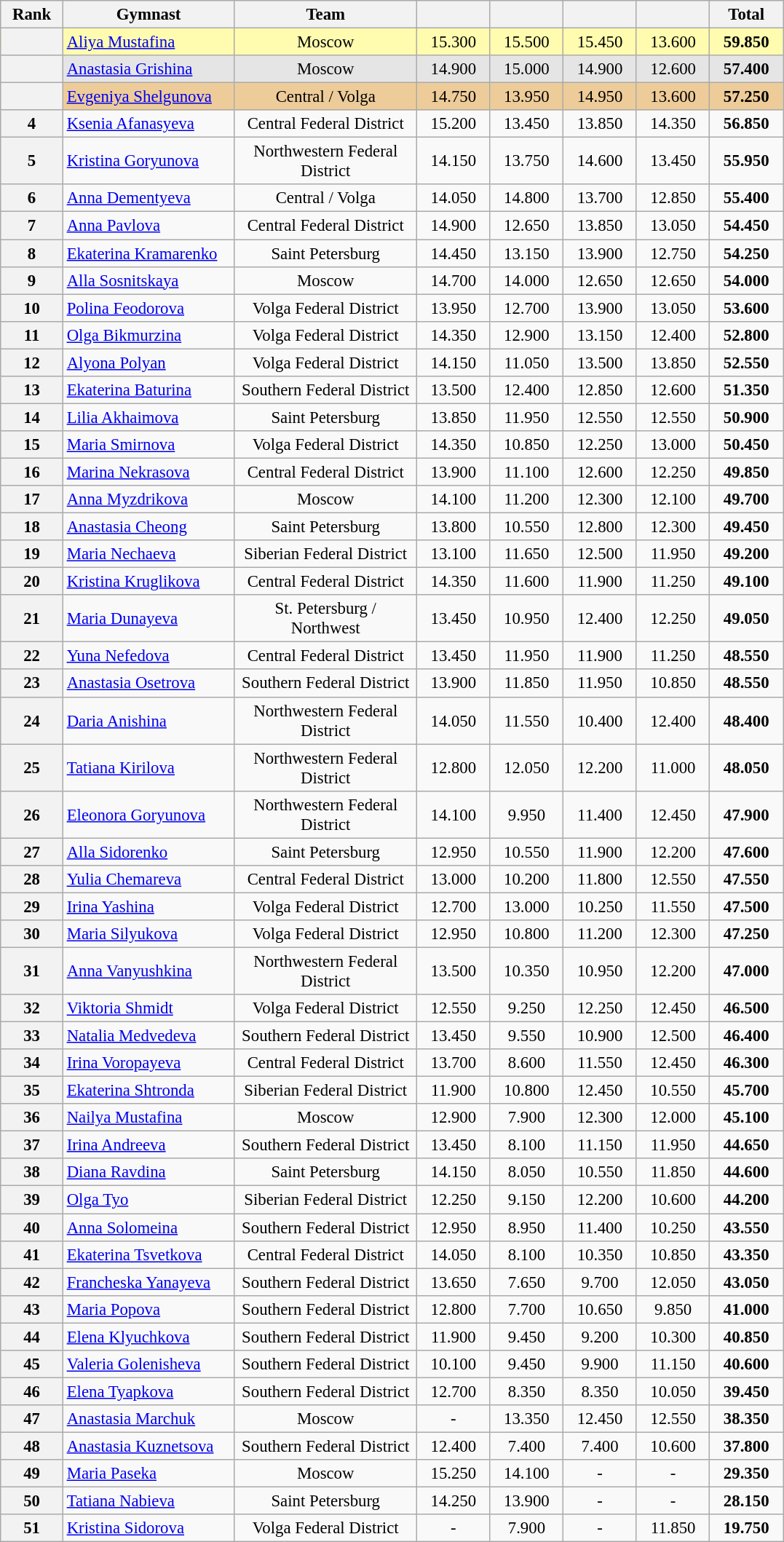<table class="wikitable sortable" style="text-align:center; font-size:95%">
<tr>
<th scope="col" style="width:50px;">Rank</th>
<th scope="col" style="width:150px;">Gymnast</th>
<th scope="col" style="width:160px;">Team</th>
<th scope="col" style="width:60px;"></th>
<th scope="col" style="width:60px;"></th>
<th scope="col" style="width:60px;"></th>
<th scope="col" style="width:60px;"></th>
<th scope="col" style="width:60px;">Total</th>
</tr>
<tr style="background:#fffcaf;">
<th scope=row style="text-align:center"></th>
<td align=left><a href='#'>Aliya Mustafina</a></td>
<td>Moscow</td>
<td>15.300</td>
<td>15.500</td>
<td>15.450</td>
<td>13.600</td>
<td><strong>59.850</strong></td>
</tr>
<tr style="background:#e5e5e5;">
<th scope=row style="text-align:center"></th>
<td align=left><a href='#'>Anastasia Grishina</a></td>
<td>Moscow</td>
<td>14.900</td>
<td>15.000</td>
<td>14.900</td>
<td>12.600</td>
<td><strong>57.400</strong></td>
</tr>
<tr style="background:#ec9;">
<th scope=row style="text-align:center"></th>
<td align=left><a href='#'>Evgeniya Shelgunova</a></td>
<td>Central / Volga</td>
<td>14.750</td>
<td>13.950</td>
<td>14.950</td>
<td>13.600</td>
<td><strong>57.250</strong></td>
</tr>
<tr>
<th scope=row style="text-align:center">4</th>
<td align=left><a href='#'>Ksenia Afanasyeva</a></td>
<td>Central Federal District</td>
<td>15.200</td>
<td>13.450</td>
<td>13.850</td>
<td>14.350</td>
<td><strong>56.850</strong></td>
</tr>
<tr>
<th scope=row style="text-align:center">5</th>
<td align=left><a href='#'>Kristina Goryunova</a></td>
<td>Northwestern Federal District</td>
<td>14.150</td>
<td>13.750</td>
<td>14.600</td>
<td>13.450</td>
<td><strong>55.950</strong></td>
</tr>
<tr>
<th scope=row style="text-align:center">6</th>
<td align=left><a href='#'>Anna Dementyeva</a></td>
<td>Central / Volga</td>
<td>14.050</td>
<td>14.800</td>
<td>13.700</td>
<td>12.850</td>
<td><strong>55.400</strong></td>
</tr>
<tr>
<th scope=row style="text-align:center">7</th>
<td align=left><a href='#'>Anna Pavlova</a></td>
<td>Central Federal District</td>
<td>14.900</td>
<td>12.650</td>
<td>13.850</td>
<td>13.050</td>
<td><strong>54.450</strong></td>
</tr>
<tr>
<th scope=row style="text-align:center">8</th>
<td align=left><a href='#'>Ekaterina Kramarenko</a></td>
<td>Saint Petersburg</td>
<td>14.450</td>
<td>13.150</td>
<td>13.900</td>
<td>12.750</td>
<td><strong>54.250</strong></td>
</tr>
<tr>
<th scope=row style="text-align:center">9</th>
<td align=left><a href='#'>Alla Sosnitskaya</a></td>
<td>Moscow</td>
<td>14.700</td>
<td>14.000</td>
<td>12.650</td>
<td>12.650</td>
<td><strong>54.000</strong></td>
</tr>
<tr>
<th scope=row style="text-align:center">10</th>
<td align=left><a href='#'>Polina Feodorova</a></td>
<td>Volga Federal District</td>
<td>13.950</td>
<td>12.700</td>
<td>13.900</td>
<td>13.050</td>
<td><strong>53.600</strong></td>
</tr>
<tr>
<th scope=row style="text-align:center">11</th>
<td align=left><a href='#'>Olga Bikmurzina</a></td>
<td>Volga Federal District</td>
<td>14.350</td>
<td>12.900</td>
<td>13.150</td>
<td>12.400</td>
<td><strong>52.800</strong></td>
</tr>
<tr>
<th scope=row style="text-align:center">12</th>
<td align=left><a href='#'>Alyona Polyan</a></td>
<td>Volga Federal District</td>
<td>14.150</td>
<td>11.050</td>
<td>13.500</td>
<td>13.850</td>
<td><strong>52.550</strong></td>
</tr>
<tr>
<th scope=row style="text-align:center">13</th>
<td align=left><a href='#'>Ekaterina Baturina</a></td>
<td>Southern Federal District</td>
<td>13.500</td>
<td>12.400</td>
<td>12.850</td>
<td>12.600</td>
<td><strong>51.350</strong></td>
</tr>
<tr>
<th scope=row style="text-align:center">14</th>
<td align=left><a href='#'>Lilia Akhaimova</a></td>
<td>Saint Petersburg</td>
<td>13.850</td>
<td>11.950</td>
<td>12.550</td>
<td>12.550</td>
<td><strong>50.900</strong></td>
</tr>
<tr>
<th scope=row style="text-align:center">15</th>
<td align=left><a href='#'>Maria Smirnova</a></td>
<td>Volga Federal District</td>
<td>14.350</td>
<td>10.850</td>
<td>12.250</td>
<td>13.000</td>
<td><strong>50.450</strong></td>
</tr>
<tr>
<th scope=row style="text-align:center">16</th>
<td align=left><a href='#'>Marina Nekrasova</a></td>
<td>Central Federal District</td>
<td>13.900</td>
<td>11.100</td>
<td>12.600</td>
<td>12.250</td>
<td><strong>49.850</strong></td>
</tr>
<tr>
<th scope=row style="text-align:center">17</th>
<td align=left><a href='#'>Anna Myzdrikova</a></td>
<td>Moscow</td>
<td>14.100</td>
<td>11.200</td>
<td>12.300</td>
<td>12.100</td>
<td><strong>49.700</strong></td>
</tr>
<tr>
<th scope=row style="text-align:center">18</th>
<td align=left><a href='#'>Anastasia Cheong</a></td>
<td>Saint Petersburg</td>
<td>13.800</td>
<td>10.550</td>
<td>12.800</td>
<td>12.300</td>
<td><strong>49.450</strong></td>
</tr>
<tr>
<th scope=row style="text-align:center">19</th>
<td align=left><a href='#'>Maria Nechaeva</a></td>
<td>Siberian Federal District</td>
<td>13.100</td>
<td>11.650</td>
<td>12.500</td>
<td>11.950</td>
<td><strong>49.200</strong></td>
</tr>
<tr>
<th scope=row style="text-align:center">20</th>
<td align=left><a href='#'>Kristina Kruglikova</a></td>
<td>Central Federal District</td>
<td>14.350</td>
<td>11.600</td>
<td>11.900</td>
<td>11.250</td>
<td><strong>49.100</strong></td>
</tr>
<tr>
<th scope=row style="text-align:center">21</th>
<td align=left><a href='#'>Maria Dunayeva</a></td>
<td>St. Petersburg / Northwest</td>
<td>13.450</td>
<td>10.950</td>
<td>12.400</td>
<td>12.250</td>
<td><strong>49.050</strong></td>
</tr>
<tr>
<th scope=row style="text-align:center">22</th>
<td align=left><a href='#'>Yuna Nefedova</a></td>
<td>Central Federal District</td>
<td>13.450</td>
<td>11.950</td>
<td>11.900</td>
<td>11.250</td>
<td><strong>48.550</strong></td>
</tr>
<tr>
<th scope=row style="text-align:center">23</th>
<td align=left><a href='#'>Anastasia Osetrova</a></td>
<td>Southern Federal District</td>
<td>13.900</td>
<td>11.850</td>
<td>11.950</td>
<td>10.850</td>
<td><strong>48.550</strong></td>
</tr>
<tr>
<th scope=row style="text-align:center">24</th>
<td align=left><a href='#'>Daria Anishina</a></td>
<td>Northwestern Federal District</td>
<td>14.050</td>
<td>11.550</td>
<td>10.400</td>
<td>12.400</td>
<td><strong>48.400</strong></td>
</tr>
<tr>
<th scope=row style="text-align:center">25</th>
<td align=left><a href='#'>Tatiana Kirilova</a></td>
<td>Northwestern Federal District</td>
<td>12.800</td>
<td>12.050</td>
<td>12.200</td>
<td>11.000</td>
<td><strong>48.050</strong></td>
</tr>
<tr>
<th scope=row style="text-align:center">26</th>
<td align=left><a href='#'>Eleonora Goryunova</a></td>
<td>Northwestern Federal District</td>
<td>14.100</td>
<td>9.950</td>
<td>11.400</td>
<td>12.450</td>
<td><strong>47.900</strong></td>
</tr>
<tr>
<th scope=row style="text-align:center">27</th>
<td align=left><a href='#'>Alla Sidorenko</a></td>
<td>Saint Petersburg</td>
<td>12.950</td>
<td>10.550</td>
<td>11.900</td>
<td>12.200</td>
<td><strong>47.600</strong></td>
</tr>
<tr>
<th scope=row style="text-align:center">28</th>
<td align=left><a href='#'>Yulia Chemareva</a></td>
<td>Central Federal District</td>
<td>13.000</td>
<td>10.200</td>
<td>11.800</td>
<td>12.550</td>
<td><strong>47.550</strong></td>
</tr>
<tr>
<th scope=row style="text-align:center">29</th>
<td align=left><a href='#'>Irina Yashina</a></td>
<td>Volga Federal District</td>
<td>12.700</td>
<td>13.000</td>
<td>10.250</td>
<td>11.550</td>
<td><strong>47.500</strong></td>
</tr>
<tr>
<th scope=row style="text-align:center">30</th>
<td align=left><a href='#'>Maria Silyukova</a></td>
<td>Volga Federal District</td>
<td>12.950</td>
<td>10.800</td>
<td>11.200</td>
<td>12.300</td>
<td><strong>47.250</strong></td>
</tr>
<tr>
<th scope=row style="text-align:center">31</th>
<td align=left><a href='#'>Anna Vanyushkina</a></td>
<td>Northwestern Federal District</td>
<td>13.500</td>
<td>10.350</td>
<td>10.950</td>
<td>12.200</td>
<td><strong>47.000</strong></td>
</tr>
<tr>
<th scope=row style="text-align:center">32</th>
<td align=left><a href='#'>Viktoria Shmidt</a></td>
<td>Volga Federal District</td>
<td>12.550</td>
<td>9.250</td>
<td>12.250</td>
<td>12.450</td>
<td><strong>46.500</strong></td>
</tr>
<tr>
<th scope=row style="text-align:center">33</th>
<td align=left><a href='#'>Natalia Medvedeva</a></td>
<td>Southern Federal District</td>
<td>13.450</td>
<td>9.550</td>
<td>10.900</td>
<td>12.500</td>
<td><strong>46.400</strong></td>
</tr>
<tr>
<th scope=row style="text-align:center">34</th>
<td align=left><a href='#'>Irina Voropayeva</a></td>
<td>Central Federal District</td>
<td>13.700</td>
<td>8.600</td>
<td>11.550</td>
<td>12.450</td>
<td><strong>46.300</strong></td>
</tr>
<tr>
<th scope=row style="text-align:center">35</th>
<td align=left><a href='#'>Ekaterina Shtronda</a></td>
<td>Siberian Federal District</td>
<td>11.900</td>
<td>10.800</td>
<td>12.450</td>
<td>10.550</td>
<td><strong>45.700</strong></td>
</tr>
<tr>
<th scope=row style="text-align:center">36</th>
<td align=left><a href='#'>Nailya Mustafina</a></td>
<td>Moscow</td>
<td>12.900</td>
<td>7.900</td>
<td>12.300</td>
<td>12.000</td>
<td><strong>45.100</strong></td>
</tr>
<tr>
<th scope=row style="text-align:center">37</th>
<td align=left><a href='#'>Irina Andreeva</a></td>
<td>Southern Federal District</td>
<td>13.450</td>
<td>8.100</td>
<td>11.150</td>
<td>11.950</td>
<td><strong>44.650</strong></td>
</tr>
<tr>
<th scope=row style="text-align:center">38</th>
<td align=left><a href='#'>Diana Ravdina</a></td>
<td>Saint Petersburg</td>
<td>14.150</td>
<td>8.050</td>
<td>10.550</td>
<td>11.850</td>
<td><strong>44.600</strong></td>
</tr>
<tr>
<th scope=row style="text-align:center">39</th>
<td align=left><a href='#'>Olga Tyo</a></td>
<td>Siberian Federal District</td>
<td>12.250</td>
<td>9.150</td>
<td>12.200</td>
<td>10.600</td>
<td><strong>44.200</strong></td>
</tr>
<tr>
<th scope=row style="text-align:center">40</th>
<td align=left><a href='#'>Anna Solomeina</a></td>
<td>Southern Federal District</td>
<td>12.950</td>
<td>8.950</td>
<td>11.400</td>
<td>10.250</td>
<td><strong>43.550</strong></td>
</tr>
<tr>
<th scope=row style="text-align:center">41</th>
<td align=left><a href='#'>Ekaterina Tsvetkova</a></td>
<td>Central Federal District</td>
<td>14.050</td>
<td>8.100</td>
<td>10.350</td>
<td>10.850</td>
<td><strong>43.350</strong></td>
</tr>
<tr>
<th scope=row style="text-align:center">42</th>
<td align=left><a href='#'>Francheska Yanayeva</a></td>
<td>Southern Federal District</td>
<td>13.650</td>
<td>7.650</td>
<td>9.700</td>
<td>12.050</td>
<td><strong>43.050</strong></td>
</tr>
<tr>
<th scope=row style="text-align:center">43</th>
<td align=left><a href='#'>Maria Popova</a></td>
<td>Southern Federal District</td>
<td>12.800</td>
<td>7.700</td>
<td>10.650</td>
<td>9.850</td>
<td><strong>41.000</strong></td>
</tr>
<tr>
<th scope=row style="text-align:center">44</th>
<td align=left><a href='#'>Elena Klyuchkova</a></td>
<td>Southern Federal District</td>
<td>11.900</td>
<td>9.450</td>
<td>9.200</td>
<td>10.300</td>
<td><strong>40.850</strong></td>
</tr>
<tr>
<th scope=row style="text-align:center">45</th>
<td align=left><a href='#'>Valeria Golenisheva</a></td>
<td>Southern Federal District</td>
<td>10.100</td>
<td>9.450</td>
<td>9.900</td>
<td>11.150</td>
<td><strong>40.600</strong></td>
</tr>
<tr>
<th scope=row style="text-align:center">46</th>
<td align=left><a href='#'>Elena Tyapkova</a></td>
<td>Southern Federal District</td>
<td>12.700</td>
<td>8.350</td>
<td>8.350</td>
<td>10.050</td>
<td><strong>39.450</strong></td>
</tr>
<tr>
<th scope=row style="text-align:center">47</th>
<td align=left><a href='#'>Anastasia Marchuk</a></td>
<td>Moscow</td>
<td>-</td>
<td>13.350</td>
<td>12.450</td>
<td>12.550</td>
<td><strong>38.350</strong></td>
</tr>
<tr>
<th scope=row style="text-align:center">48</th>
<td align=left><a href='#'>Anastasia Kuznetsova</a></td>
<td>Southern Federal District</td>
<td>12.400</td>
<td>7.400</td>
<td>7.400</td>
<td>10.600</td>
<td><strong>37.800</strong></td>
</tr>
<tr>
<th scope=row style="text-align:center">49</th>
<td align=left><a href='#'>Maria Paseka</a></td>
<td>Moscow</td>
<td>15.250</td>
<td>14.100</td>
<td>-</td>
<td>-</td>
<td><strong>29.350</strong></td>
</tr>
<tr>
<th scope=row style="text-align:center">50</th>
<td align=left><a href='#'>Tatiana Nabieva</a></td>
<td>Saint Petersburg</td>
<td>14.250</td>
<td>13.900</td>
<td>-</td>
<td>-</td>
<td><strong>28.150</strong></td>
</tr>
<tr>
<th scope=row style="text-align:center">51</th>
<td align=left><a href='#'>Kristina Sidorova</a></td>
<td>Volga Federal District</td>
<td>-</td>
<td>7.900</td>
<td>-</td>
<td>11.850</td>
<td><strong>19.750</strong></td>
</tr>
</table>
